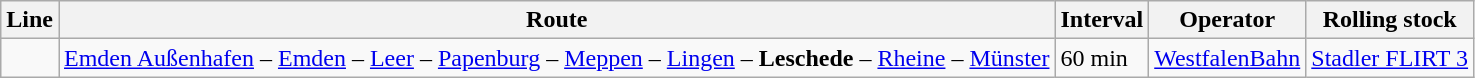<table class="wikitable">
<tr>
<th>Line</th>
<th colspan="3">Route</th>
<th>Interval</th>
<th>Operator</th>
<th>Rolling stock</th>
</tr>
<tr>
<td></td>
<td colspan="3"><a href='#'>Emden Außenhafen</a> – <a href='#'>Emden</a> – <a href='#'>Leer</a> – <a href='#'>Papenburg</a> – <a href='#'>Meppen</a> – <a href='#'>Lingen</a> – <strong>Leschede</strong> – <a href='#'>Rheine</a> – <a href='#'>Münster</a></td>
<td>60 min</td>
<td><a href='#'>WestfalenBahn</a></td>
<td><a href='#'>Stadler FLIRT 3</a></td>
</tr>
</table>
